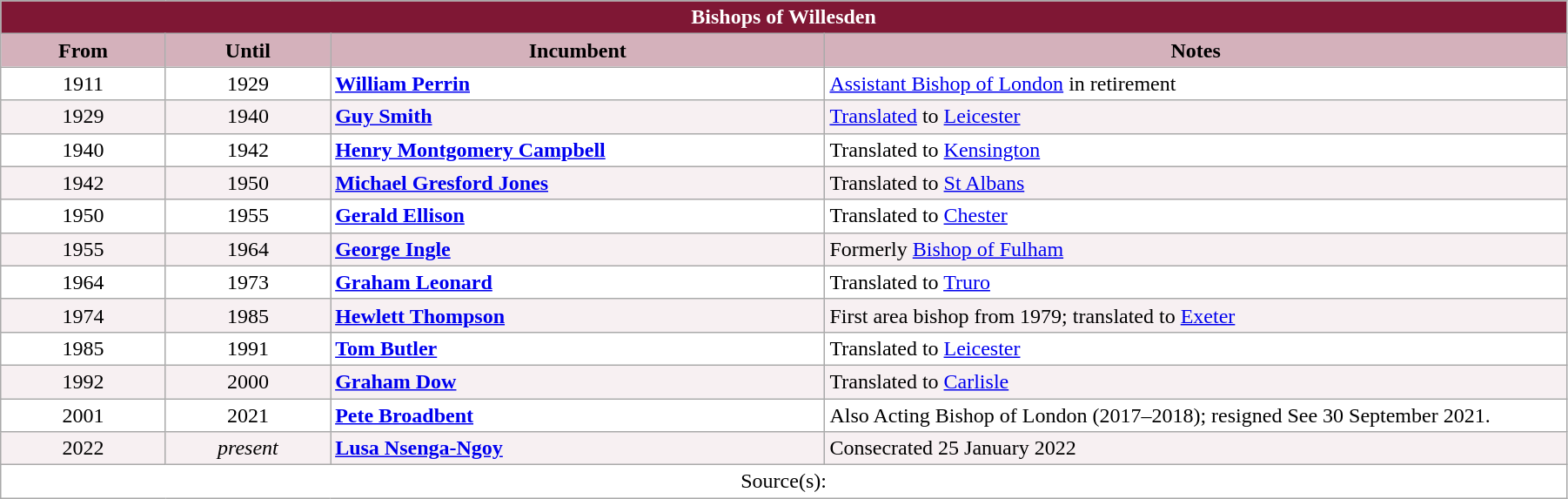<table class="wikitable" style="width:95%;" border="1" cellpadding="2">
<tr>
<th colspan="4" style="background-color: #7F1734; color: white;">Bishops of Willesden</th>
</tr>
<tr valign=top>
<th style="background-color:#D4B1BB" width="10%">From</th>
<th style="background-color:#D4B1BB" width="10%">Until</th>
<th style="background-color:#D4B1BB" width="30%">Incumbent</th>
<th style="background-color:#D4B1BB" width="45%">Notes</th>
</tr>
<tr valign=top bgcolor="white">
<td align="center">1911</td>
<td align="center">1929</td>
<td><strong><a href='#'>William Perrin</a></strong></td>
<td><a href='#'>Assistant&nbsp;Bishop of London</a> in retirement</td>
</tr>
<tr valign=top bgcolor="#F7F0F2">
<td align="center">1929</td>
<td align="center">1940</td>
<td><strong><a href='#'>Guy Smith</a></strong></td>
<td><a href='#'>Translated</a> to <a href='#'>Leicester</a></td>
</tr>
<tr valign=top bgcolor="white">
<td align="center">1940</td>
<td align="center">1942</td>
<td><strong><a href='#'>Henry Montgomery&nbsp;Campbell</a></strong></td>
<td>Translated to <a href='#'>Kensington</a></td>
</tr>
<tr valign=top bgcolor="#F7F0F2">
<td align="center">1942</td>
<td align="center">1950</td>
<td><strong><a href='#'>Michael Gresford Jones</a></strong></td>
<td>Translated to <a href='#'>St Albans</a></td>
</tr>
<tr valign=top bgcolor="white">
<td align="center">1950</td>
<td align="center">1955</td>
<td><strong><a href='#'>Gerald Ellison</a></strong></td>
<td>Translated to <a href='#'>Chester</a></td>
</tr>
<tr valign=top bgcolor="#F7F0F2">
<td align="center">1955</td>
<td align="center">1964</td>
<td><strong><a href='#'>George Ingle</a></strong></td>
<td>Formerly <a href='#'>Bishop of Fulham</a></td>
</tr>
<tr valign=top bgcolor="white">
<td align="center">1964</td>
<td align="center">1973</td>
<td><strong><a href='#'>Graham Leonard</a></strong></td>
<td>Translated to <a href='#'>Truro</a></td>
</tr>
<tr valign=top bgcolor="#F7F0F2">
<td align="center">1974</td>
<td align="center">1985</td>
<td><strong><a href='#'>Hewlett Thompson</a></strong></td>
<td>First area bishop from 1979; translated to <a href='#'>Exeter</a></td>
</tr>
<tr valign=top bgcolor="white">
<td align="center">1985</td>
<td align="center">1991</td>
<td><strong><a href='#'>Tom Butler</a></strong></td>
<td>Translated to <a href='#'>Leicester</a></td>
</tr>
<tr valign=top bgcolor="#F7F0F2">
<td align="center">1992</td>
<td align="center">2000</td>
<td><strong><a href='#'>Graham Dow</a></strong></td>
<td>Translated to <a href='#'>Carlisle</a></td>
</tr>
<tr valign=top bgcolor="white">
<td align="center">2001</td>
<td align="center">2021</td>
<td><strong><a href='#'>Pete Broadbent</a></strong></td>
<td>Also Acting Bishop of London (2017–2018); resigned See 30 September 2021.</td>
</tr>
<tr valign=top bgcolor="#F7F0F2">
<td align="center">2022</td>
<td align="center"><em>present</em></td>
<td><strong><a href='#'>Lusa Nsenga-Ngoy</a></strong></td>
<td>Consecrated 25 January 2022</td>
</tr>
<tr valign=top bgcolor="white">
<td align="center" colspan="4">Source(s):</td>
</tr>
</table>
